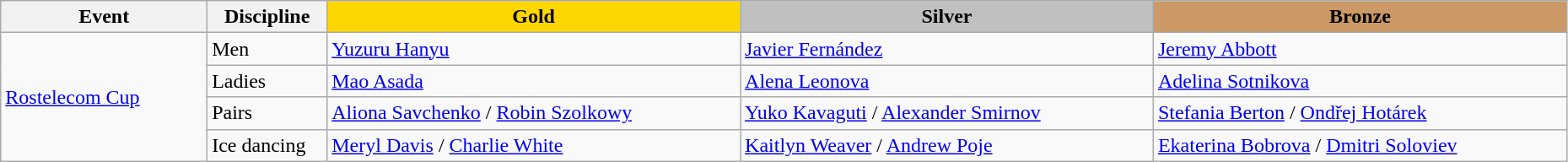<table class="wikitable" width="98%">
<tr>
<th width="10%">Event</th>
<th width="5%">Discipline</th>
<td width = "20%" align=center bgcolor=gold><strong>Gold</strong></td>
<td width = "20%" align=center bgcolor=silver><strong>Silver</strong></td>
<td width = "20%" align=center bgcolor=cc9966><strong>Bronze</strong></td>
</tr>
<tr>
<td rowspan=4><a href='#'>Rostelecom Cup</a></td>
<td>Men</td>
<td> <a href='#'>Yuzuru Hanyu</a></td>
<td> <a href='#'>Javier Fernández</a></td>
<td> <a href='#'>Jeremy Abbott</a></td>
</tr>
<tr>
<td>Ladies</td>
<td> <a href='#'>Mao Asada</a></td>
<td> <a href='#'>Alena Leonova</a></td>
<td> <a href='#'>Adelina Sotnikova</a></td>
</tr>
<tr>
<td>Pairs</td>
<td> <a href='#'>Aliona Savchenko</a> / <a href='#'>Robin Szolkowy</a></td>
<td> <a href='#'>Yuko Kavaguti</a> / <a href='#'>Alexander Smirnov</a></td>
<td> <a href='#'>Stefania Berton</a> / <a href='#'>Ondřej Hotárek</a></td>
</tr>
<tr>
<td>Ice dancing</td>
<td> <a href='#'>Meryl Davis</a> / <a href='#'>Charlie White</a></td>
<td> <a href='#'>Kaitlyn Weaver</a> / <a href='#'>Andrew Poje</a></td>
<td> <a href='#'>Ekaterina Bobrova</a> / <a href='#'>Dmitri Soloviev</a></td>
</tr>
</table>
